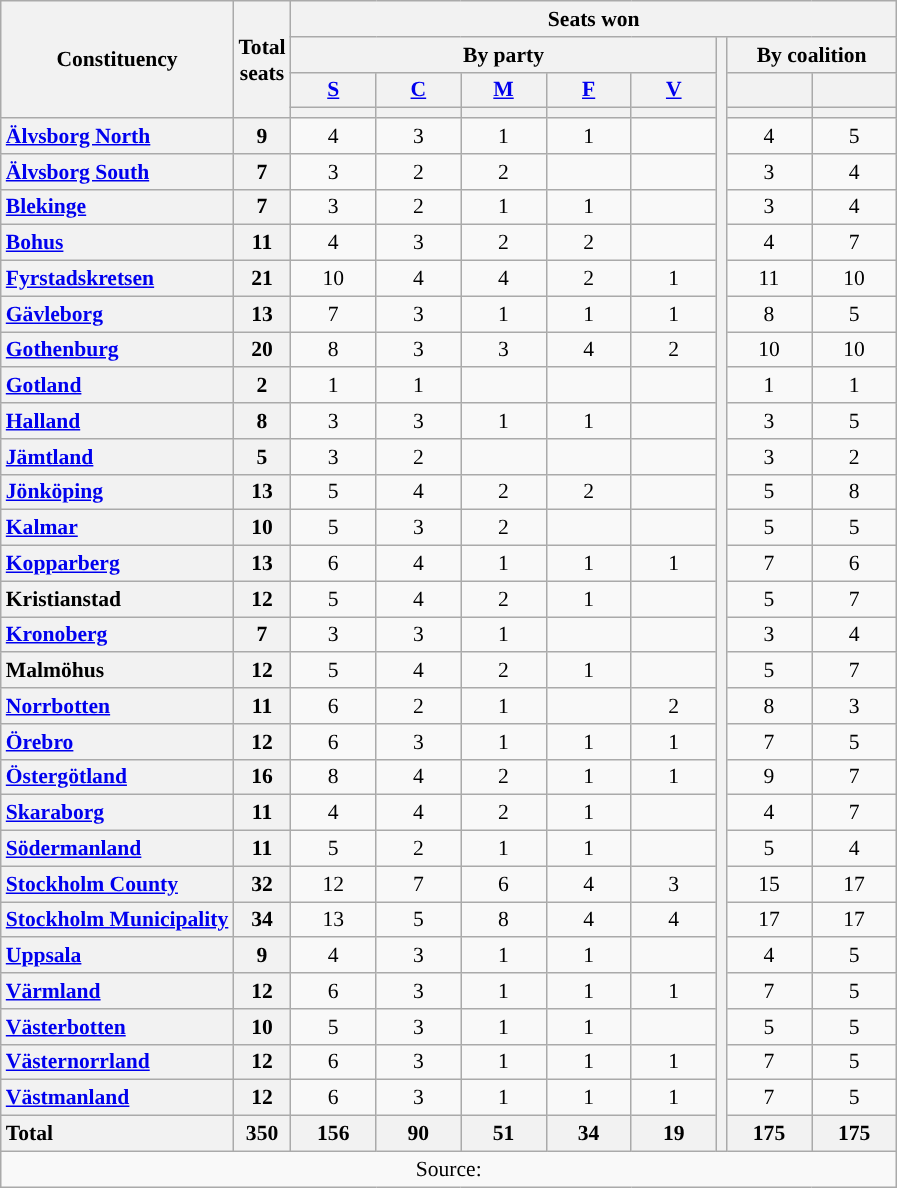<table class="wikitable" style="text-align:center; font-size: 0.9em;">
<tr>
<th rowspan="4">Constituency</th>
<th rowspan="4">Total<br>seats</th>
<th colspan="8">Seats won</th>
</tr>
<tr>
<th colspan="5">By party</th>
<th rowspan="32"></th>
<th colspan="2">By coalition</th>
</tr>
<tr>
<th class="unsortable" style="width:50px;"><a href='#'>S</a></th>
<th class="unsortable" style="width:50px;"><a href='#'>C</a></th>
<th class="unsortable" style="width:50px;"><a href='#'>M</a></th>
<th class="unsortable" style="width:50px;"><a href='#'>F</a></th>
<th class="unsortable" style="width:50px;"><a href='#'>V</a></th>
<th class="unsortable" style="width:50px;"></th>
<th class="unsortable" style="width:50px;"></th>
</tr>
<tr>
<th style="background:"></th>
<th style="background:"></th>
<th style="background:"></th>
<th style="background:"></th>
<th style="background:"></th>
<th style="background:"></th>
<th style="background:"></th>
</tr>
<tr>
<th style="text-align: left;"><a href='#'>Älvsborg North</a></th>
<th>9</th>
<td>4</td>
<td>3</td>
<td>1</td>
<td>1</td>
<td></td>
<td>4</td>
<td>5</td>
</tr>
<tr>
<th style="text-align: left;"><a href='#'>Älvsborg South</a></th>
<th>7</th>
<td>3</td>
<td>2</td>
<td>2</td>
<td></td>
<td></td>
<td>3</td>
<td>4</td>
</tr>
<tr>
<th style="text-align: left;"><a href='#'>Blekinge</a></th>
<th>7</th>
<td>3</td>
<td>2</td>
<td>1</td>
<td>1</td>
<td></td>
<td>3</td>
<td>4</td>
</tr>
<tr>
<th style="text-align: left;"><a href='#'>Bohus</a></th>
<th>11</th>
<td>4</td>
<td>3</td>
<td>2</td>
<td>2</td>
<td></td>
<td>4</td>
<td>7</td>
</tr>
<tr>
<th style="text-align: left;"><a href='#'>Fyrstadskretsen</a></th>
<th>21</th>
<td>10</td>
<td>4</td>
<td>4</td>
<td>2</td>
<td>1</td>
<td>11</td>
<td>10</td>
</tr>
<tr>
<th style="text-align: left;"><a href='#'>Gävleborg</a></th>
<th>13</th>
<td>7</td>
<td>3</td>
<td>1</td>
<td>1</td>
<td>1</td>
<td>8</td>
<td>5</td>
</tr>
<tr>
<th style="text-align: left;"><a href='#'>Gothenburg</a></th>
<th>20</th>
<td>8</td>
<td>3</td>
<td>3</td>
<td>4</td>
<td>2</td>
<td>10</td>
<td>10</td>
</tr>
<tr>
<th style="text-align: left;"><a href='#'>Gotland</a></th>
<th>2</th>
<td>1</td>
<td>1</td>
<td></td>
<td></td>
<td></td>
<td>1</td>
<td>1</td>
</tr>
<tr>
<th style="text-align: left;"><a href='#'>Halland</a></th>
<th>8</th>
<td>3</td>
<td>3</td>
<td>1</td>
<td>1</td>
<td></td>
<td>3</td>
<td>5</td>
</tr>
<tr>
<th style="text-align: left;"><a href='#'>Jämtland</a></th>
<th>5</th>
<td>3</td>
<td>2</td>
<td></td>
<td></td>
<td></td>
<td>3</td>
<td>2</td>
</tr>
<tr>
<th style="text-align: left;"><a href='#'>Jönköping</a></th>
<th>13</th>
<td>5</td>
<td>4</td>
<td>2</td>
<td>2</td>
<td></td>
<td>5</td>
<td>8</td>
</tr>
<tr>
<th style="text-align: left;"><a href='#'>Kalmar</a></th>
<th>10</th>
<td>5</td>
<td>3</td>
<td>2</td>
<td></td>
<td></td>
<td>5</td>
<td>5</td>
</tr>
<tr>
<th style="text-align: left;"><a href='#'>Kopparberg</a></th>
<th>13</th>
<td>6</td>
<td>4</td>
<td>1</td>
<td>1</td>
<td>1</td>
<td>7</td>
<td>6</td>
</tr>
<tr>
<th style="text-align: left;">Kristianstad</th>
<th>12</th>
<td>5</td>
<td>4</td>
<td>2</td>
<td>1</td>
<td></td>
<td>5</td>
<td>7</td>
</tr>
<tr>
<th style="text-align: left;"><a href='#'>Kronoberg</a></th>
<th>7</th>
<td>3</td>
<td>3</td>
<td>1</td>
<td></td>
<td></td>
<td>3</td>
<td>4</td>
</tr>
<tr>
<th style="text-align: left;">Malmöhus</th>
<th>12</th>
<td>5</td>
<td>4</td>
<td>2</td>
<td>1</td>
<td></td>
<td>5</td>
<td>7</td>
</tr>
<tr>
<th style="text-align: left;"><a href='#'>Norrbotten</a></th>
<th>11</th>
<td>6</td>
<td>2</td>
<td>1</td>
<td></td>
<td>2</td>
<td>8</td>
<td>3</td>
</tr>
<tr>
<th style="text-align: left;"><a href='#'>Örebro</a></th>
<th>12</th>
<td>6</td>
<td>3</td>
<td>1</td>
<td>1</td>
<td>1</td>
<td>7</td>
<td>5</td>
</tr>
<tr>
<th style="text-align: left;"><a href='#'>Östergötland</a></th>
<th>16</th>
<td>8</td>
<td>4</td>
<td>2</td>
<td>1</td>
<td>1</td>
<td>9</td>
<td>7</td>
</tr>
<tr>
<th style="text-align: left;"><a href='#'>Skaraborg</a></th>
<th>11</th>
<td>4</td>
<td>4</td>
<td>2</td>
<td>1</td>
<td></td>
<td>4</td>
<td>7</td>
</tr>
<tr>
<th style="text-align: left;"><a href='#'>Södermanland</a></th>
<th>11</th>
<td>5</td>
<td>2</td>
<td>1</td>
<td>1</td>
<td></td>
<td>5</td>
<td>4</td>
</tr>
<tr>
<th style="text-align: left;"><a href='#'>Stockholm County</a></th>
<th>32</th>
<td>12</td>
<td>7</td>
<td>6</td>
<td>4</td>
<td>3</td>
<td>15</td>
<td>17</td>
</tr>
<tr>
<th style="text-align: left;"><a href='#'>Stockholm Municipality</a></th>
<th>34</th>
<td>13</td>
<td>5</td>
<td>8</td>
<td>4</td>
<td>4</td>
<td>17</td>
<td>17</td>
</tr>
<tr>
<th style="text-align: left;"><a href='#'>Uppsala</a></th>
<th>9</th>
<td>4</td>
<td>3</td>
<td>1</td>
<td>1</td>
<td></td>
<td>4</td>
<td>5</td>
</tr>
<tr>
<th style="text-align: left;"><a href='#'>Värmland</a></th>
<th>12</th>
<td>6</td>
<td>3</td>
<td>1</td>
<td>1</td>
<td>1</td>
<td>7</td>
<td>5</td>
</tr>
<tr>
<th style="text-align: left;"><a href='#'>Västerbotten</a></th>
<th>10</th>
<td>5</td>
<td>3</td>
<td>1</td>
<td>1</td>
<td></td>
<td>5</td>
<td>5</td>
</tr>
<tr>
<th style="text-align: left;"><a href='#'>Västernorrland</a></th>
<th>12</th>
<td>6</td>
<td>3</td>
<td>1</td>
<td>1</td>
<td>1</td>
<td>7</td>
<td>5</td>
</tr>
<tr>
<th style="text-align: left;"><a href='#'>Västmanland</a></th>
<th>12</th>
<td>6</td>
<td>3</td>
<td>1</td>
<td>1</td>
<td>1</td>
<td>7</td>
<td>5</td>
</tr>
<tr>
<th style="text-align: left;">Total</th>
<th>350</th>
<th>156</th>
<th>90</th>
<th>51</th>
<th>34</th>
<th>19</th>
<th>175</th>
<th>175</th>
</tr>
<tr>
<td colspan="10">Source: </td>
</tr>
</table>
